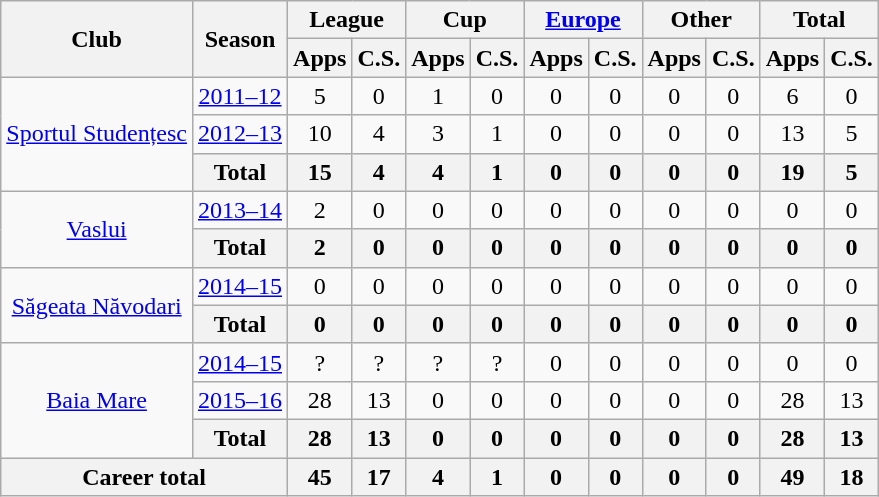<table class="wikitable" style="text-align: center;">
<tr>
<th rowspan="2">Club</th>
<th rowspan="2">Season</th>
<th colspan="2">League</th>
<th colspan="2">Cup</th>
<th colspan="2"><a href='#'>Europe</a></th>
<th colspan="2">Other</th>
<th colspan="2">Total</th>
</tr>
<tr>
<th>Apps</th>
<th>C.S.</th>
<th>Apps</th>
<th>C.S.</th>
<th>Apps</th>
<th>C.S.</th>
<th>Apps</th>
<th>C.S.</th>
<th>Apps</th>
<th>C.S.</th>
</tr>
<tr>
<td rowspan="3"><a href='#'>Sportul Studențesc</a></td>
<td><a href='#'>2011–12</a></td>
<td>5</td>
<td>0</td>
<td>1</td>
<td>0</td>
<td>0</td>
<td>0</td>
<td>0</td>
<td>0</td>
<td>6</td>
<td>0</td>
</tr>
<tr>
<td><a href='#'>2012–13</a></td>
<td>10</td>
<td>4</td>
<td>3</td>
<td>1</td>
<td>0</td>
<td>0</td>
<td>0</td>
<td>0</td>
<td>13</td>
<td>5</td>
</tr>
<tr>
<th>Total</th>
<th>15</th>
<th>4</th>
<th>4</th>
<th>1</th>
<th>0</th>
<th>0</th>
<th>0</th>
<th>0</th>
<th>19</th>
<th>5</th>
</tr>
<tr>
<td rowspan="2"><a href='#'>Vaslui</a></td>
<td><a href='#'>2013–14</a></td>
<td>2</td>
<td>0</td>
<td>0</td>
<td>0</td>
<td>0</td>
<td>0</td>
<td>0</td>
<td>0</td>
<td>0</td>
<td>0</td>
</tr>
<tr>
<th>Total</th>
<th>2</th>
<th>0</th>
<th>0</th>
<th>0</th>
<th>0</th>
<th>0</th>
<th>0</th>
<th>0</th>
<th>0</th>
<th>0</th>
</tr>
<tr>
<td rowspan="2"><a href='#'>Săgeata Năvodari</a></td>
<td><a href='#'>2014–15</a></td>
<td>0</td>
<td>0</td>
<td>0</td>
<td>0</td>
<td>0</td>
<td>0</td>
<td>0</td>
<td>0</td>
<td>0</td>
<td>0</td>
</tr>
<tr>
<th>Total</th>
<th>0</th>
<th>0</th>
<th>0</th>
<th>0</th>
<th>0</th>
<th>0</th>
<th>0</th>
<th>0</th>
<th>0</th>
<th>0</th>
</tr>
<tr>
<td rowspan="3"><a href='#'>Baia Mare</a></td>
<td><a href='#'>2014–15</a></td>
<td>?</td>
<td>?</td>
<td>?</td>
<td>?</td>
<td>0</td>
<td>0</td>
<td>0</td>
<td>0</td>
<td>0</td>
<td>0</td>
</tr>
<tr>
<td><a href='#'>2015–16</a></td>
<td>28</td>
<td>13</td>
<td>0</td>
<td>0</td>
<td>0</td>
<td>0</td>
<td>0</td>
<td>0</td>
<td>28</td>
<td>13</td>
</tr>
<tr>
<th>Total</th>
<th>28</th>
<th>13</th>
<th>0</th>
<th>0</th>
<th>0</th>
<th>0</th>
<th>0</th>
<th>0</th>
<th>28</th>
<th>13</th>
</tr>
<tr>
<th colspan="2">Career total</th>
<th>45</th>
<th>17</th>
<th>4</th>
<th>1</th>
<th>0</th>
<th>0</th>
<th>0</th>
<th>0</th>
<th>49</th>
<th>18</th>
</tr>
</table>
